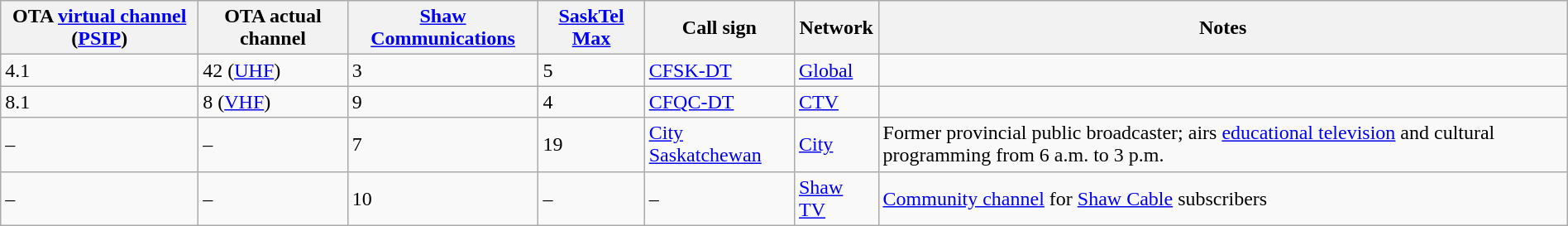<table class="wikitable sortable" width="100%">
<tr>
<th>OTA <a href='#'>virtual channel</a> (<a href='#'>PSIP</a>)</th>
<th>OTA actual channel</th>
<th><a href='#'>Shaw Communications</a></th>
<th><a href='#'>SaskTel Max</a></th>
<th>Call sign</th>
<th>Network</th>
<th>Notes</th>
</tr>
<tr>
<td>4.1</td>
<td>42 (<a href='#'>UHF</a>)</td>
<td>3</td>
<td>5</td>
<td><a href='#'>CFSK-DT</a></td>
<td><a href='#'>Global</a></td>
<td></td>
</tr>
<tr>
<td>8.1</td>
<td>8 (<a href='#'>VHF</a>)</td>
<td>9</td>
<td>4</td>
<td><a href='#'>CFQC-DT</a></td>
<td><a href='#'>CTV</a></td>
<td></td>
</tr>
<tr>
<td>–</td>
<td>–</td>
<td>7</td>
<td>19</td>
<td><a href='#'>City Saskatchewan</a></td>
<td><a href='#'>City</a></td>
<td>Former provincial public broadcaster; airs <a href='#'>educational television</a> and cultural programming from 6 a.m. to 3 p.m.</td>
</tr>
<tr>
<td>–</td>
<td>–</td>
<td>10</td>
<td>–</td>
<td>–</td>
<td><a href='#'>Shaw TV</a></td>
<td><a href='#'>Community channel</a> for <a href='#'>Shaw Cable</a> subscribers</td>
</tr>
</table>
